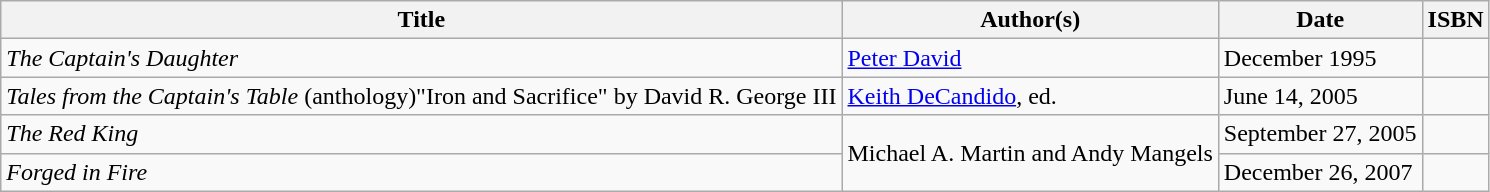<table class="wikitable">
<tr>
<th>Title</th>
<th>Author(s)</th>
<th>Date</th>
<th>ISBN</th>
</tr>
<tr>
<td><em>The Captain's Daughter</em></td>
<td><a href='#'>Peter David</a></td>
<td>December 1995</td>
<td></td>
</tr>
<tr>
<td><em>Tales from the Captain's Table</em> (anthology)"Iron and Sacrifice" by David R. George III</td>
<td><a href='#'>Keith DeCandido</a>, ed.</td>
<td>June 14, 2005</td>
<td></td>
</tr>
<tr>
<td><em>The Red King</em></td>
<td rowspan="2">Michael A. Martin and Andy Mangels</td>
<td>September 27, 2005</td>
<td></td>
</tr>
<tr>
<td><em>Forged in Fire</em></td>
<td>December 26, 2007</td>
<td></td>
</tr>
</table>
